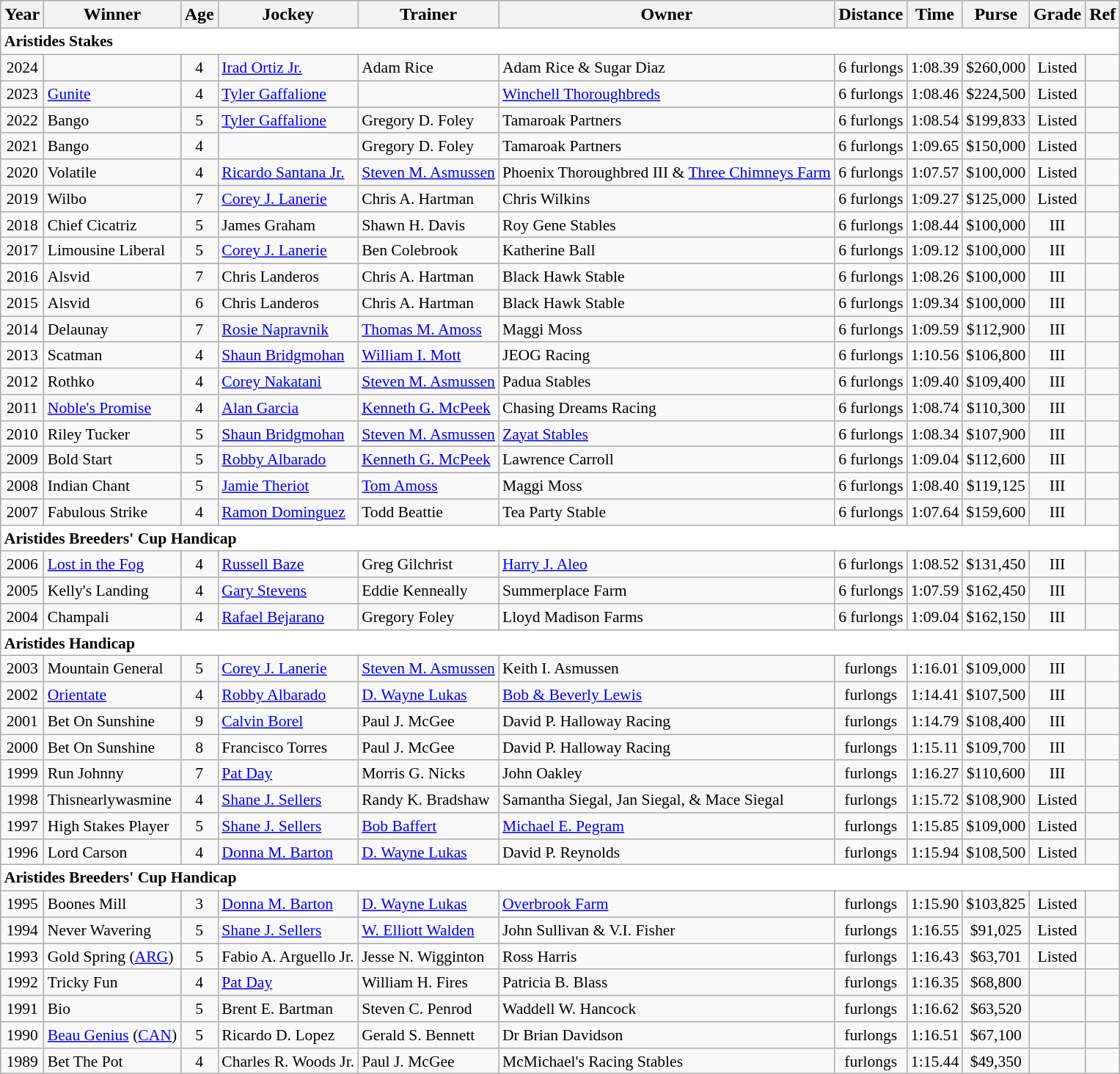<table class="wikitable sortable">
<tr>
<th>Year</th>
<th>Winner</th>
<th>Age</th>
<th>Jockey</th>
<th>Trainer</th>
<th>Owner</th>
<th>Distance</th>
<th>Time</th>
<th>Purse</th>
<th>Grade</th>
<th>Ref</th>
</tr>
<tr style="font-size:90%; background-color:white">
<td align="left" colspan=11><strong>Aristides Stakes</strong></td>
</tr>
<tr style="font-size:90%;">
<td align=center>2024</td>
<td></td>
<td align=center>4</td>
<td><a href='#'>Irad Ortiz Jr.</a></td>
<td>Adam Rice</td>
<td>Adam Rice & Sugar Diaz</td>
<td align=center>6 furlongs</td>
<td align=center>1:08.39</td>
<td align=center>$260,000</td>
<td align=center>Listed</td>
<td></td>
</tr>
<tr style="font-size:90%;">
<td align=center>2023</td>
<td><a href='#'>Gunite</a></td>
<td align=center>4</td>
<td><a href='#'>Tyler Gaffalione</a></td>
<td></td>
<td><a href='#'>Winchell Thoroughbreds</a></td>
<td align=center>6 furlongs</td>
<td align=center>1:08.46</td>
<td align=center>$224,500</td>
<td align=center>Listed</td>
<td></td>
</tr>
<tr style="font-size:90%;">
<td align=center>2022</td>
<td>Bango</td>
<td align=center>5</td>
<td><a href='#'>Tyler Gaffalione</a></td>
<td>Gregory D. Foley</td>
<td>Tamaroak Partners</td>
<td align=center>6 furlongs</td>
<td align=center>1:08.54</td>
<td align=center>$199,833</td>
<td align=center>Listed</td>
<td></td>
</tr>
<tr style="font-size:90%;">
<td align=center>2021</td>
<td>Bango</td>
<td align=center>4</td>
<td></td>
<td>Gregory D. Foley</td>
<td>Tamaroak Partners</td>
<td align=center>6 furlongs</td>
<td align=center>1:09.65</td>
<td align=center>$150,000</td>
<td align=center>Listed</td>
<td></td>
</tr>
<tr style="font-size:90%;">
<td align=center>2020</td>
<td>Volatile</td>
<td align=center>4</td>
<td><a href='#'>Ricardo Santana Jr.</a></td>
<td><a href='#'>Steven M. Asmussen</a></td>
<td>Phoenix Thoroughbred III & <a href='#'>Three Chimneys Farm</a></td>
<td align=center>6 furlongs</td>
<td align=center>1:07.57</td>
<td align=center>$100,000</td>
<td align=center>Listed</td>
<td></td>
</tr>
<tr style="font-size:90%;">
<td align=center>2019</td>
<td>Wilbo</td>
<td align=center>7</td>
<td><a href='#'>Corey J. Lanerie</a></td>
<td>Chris A. Hartman</td>
<td>Chris Wilkins</td>
<td align=center>6 furlongs</td>
<td align=center>1:09.27</td>
<td align=center>$125,000</td>
<td align=center>Listed</td>
<td></td>
</tr>
<tr style="font-size:90%;">
<td align=center>2018</td>
<td>Chief Cicatriz</td>
<td align=center>5</td>
<td>James Graham</td>
<td>Shawn H. Davis</td>
<td>Roy Gene Stables</td>
<td align=center>6 furlongs</td>
<td align=center>1:08.44</td>
<td align=center>$100,000</td>
<td align=center>III</td>
<td></td>
</tr>
<tr style="font-size:90%;">
<td align=center>2017</td>
<td>Limousine Liberal</td>
<td align=center>5</td>
<td><a href='#'>Corey J. Lanerie</a></td>
<td>Ben Colebrook</td>
<td>Katherine Ball</td>
<td align=center>6 furlongs</td>
<td align=center>1:09.12</td>
<td align=center>$100,000</td>
<td align=center>III</td>
<td></td>
</tr>
<tr style="font-size:90%;">
<td align=center>2016</td>
<td>Alsvid</td>
<td align=center>7</td>
<td>Chris Landeros</td>
<td>Chris A. Hartman</td>
<td>Black Hawk Stable</td>
<td align=center>6 furlongs</td>
<td align=center>1:08.26</td>
<td align=center>$100,000</td>
<td align=center>III</td>
<td></td>
</tr>
<tr style="font-size:90%;">
<td align=center>2015</td>
<td>Alsvid</td>
<td align=center>6</td>
<td>Chris Landeros</td>
<td>Chris A. Hartman</td>
<td>Black Hawk Stable</td>
<td align=center>6 furlongs</td>
<td align=center>1:09.34</td>
<td align=center>$100,000</td>
<td align=center>III</td>
<td></td>
</tr>
<tr style="font-size:90%;">
<td align=center>2014</td>
<td>Delaunay</td>
<td align=center>7</td>
<td><a href='#'>Rosie Napravnik</a></td>
<td><a href='#'>Thomas M. Amoss</a></td>
<td>Maggi Moss</td>
<td align=center>6 furlongs</td>
<td align=center>1:09.59</td>
<td align=center>$112,900</td>
<td align=center>III</td>
<td></td>
</tr>
<tr style="font-size:90%;">
<td align=center>2013</td>
<td>Scatman</td>
<td align=center>4</td>
<td><a href='#'>Shaun Bridgmohan</a></td>
<td><a href='#'>William I. Mott</a></td>
<td>JEOG Racing</td>
<td align=center>6 furlongs</td>
<td align=center>1:10.56</td>
<td align=center>$106,800</td>
<td align=center>III</td>
<td></td>
</tr>
<tr style="font-size:90%;">
<td align=center>2012</td>
<td>Rothko</td>
<td align=center>4</td>
<td><a href='#'>Corey Nakatani</a></td>
<td><a href='#'>Steven M. Asmussen</a></td>
<td>Padua Stables</td>
<td align=center>6 furlongs</td>
<td align=center>1:09.40</td>
<td align=center>$109,400</td>
<td align=center>III</td>
<td></td>
</tr>
<tr style="font-size:90%;">
<td align=center>2011</td>
<td><a href='#'>Noble's Promise</a></td>
<td align=center>4</td>
<td><a href='#'>Alan Garcia</a></td>
<td><a href='#'>Kenneth G. McPeek</a></td>
<td>Chasing Dreams Racing</td>
<td align=center>6 furlongs</td>
<td align=center>1:08.74</td>
<td align=center>$110,300</td>
<td align=center>III</td>
<td></td>
</tr>
<tr style="font-size:90%;">
<td align=center>2010</td>
<td>Riley Tucker</td>
<td align=center>5</td>
<td><a href='#'>Shaun Bridgmohan</a></td>
<td><a href='#'>Steven M. Asmussen</a></td>
<td><a href='#'>Zayat Stables</a></td>
<td align=center>6 furlongs</td>
<td align=center>1:08.34</td>
<td align=center>$107,900</td>
<td align=center>III</td>
<td></td>
</tr>
<tr style="font-size:90%;">
<td align=center>2009</td>
<td>Bold Start</td>
<td align=center>5</td>
<td><a href='#'>Robby Albarado</a></td>
<td><a href='#'>Kenneth G. McPeek</a></td>
<td>Lawrence Carroll</td>
<td align=center>6 furlongs</td>
<td align=center>1:09.04</td>
<td align=center>$112,600</td>
<td align=center>III</td>
<td></td>
</tr>
<tr style="font-size:90%;">
<td align=center>2008</td>
<td>Indian Chant</td>
<td align=center>5</td>
<td><a href='#'>Jamie Theriot</a></td>
<td><a href='#'>Tom Amoss</a></td>
<td>Maggi Moss</td>
<td align=center>6 furlongs</td>
<td align=center>1:08.40</td>
<td align=center>$119,125</td>
<td align=center>III</td>
<td></td>
</tr>
<tr style="font-size:90%;">
<td align=center>2007</td>
<td>Fabulous Strike</td>
<td align=center>4</td>
<td><a href='#'>Ramon Dominguez</a></td>
<td>Todd Beattie</td>
<td>Tea Party Stable</td>
<td align=center>6 furlongs</td>
<td align=center>1:07.64</td>
<td align=center>$159,600</td>
<td align=center>III</td>
<td></td>
</tr>
<tr style="font-size:90%; background-color:white">
<td align="left" colspan=11><strong>Aristides Breeders' Cup Handicap</strong></td>
</tr>
<tr style="font-size:90%;">
<td align=center>2006</td>
<td><a href='#'>Lost in the Fog</a></td>
<td align=center>4</td>
<td><a href='#'>Russell Baze</a></td>
<td>Greg Gilchrist</td>
<td><a href='#'>Harry J. Aleo</a></td>
<td align=center>6 furlongs</td>
<td align=center>1:08.52</td>
<td align=center>$131,450</td>
<td align=center>III</td>
<td></td>
</tr>
<tr style="font-size:90%;">
<td align=center>2005</td>
<td>Kelly's Landing</td>
<td align=center>4</td>
<td><a href='#'>Gary Stevens</a></td>
<td>Eddie Kenneally</td>
<td>Summerplace Farm</td>
<td align=center>6 furlongs</td>
<td align=center>1:07.59</td>
<td align=center>$162,450</td>
<td align=center>III</td>
<td></td>
</tr>
<tr style="font-size:90%;">
<td align=center>2004</td>
<td>Champali</td>
<td align=center>4</td>
<td><a href='#'>Rafael Bejarano</a></td>
<td>Gregory Foley</td>
<td>Lloyd Madison Farms</td>
<td align=center>6 furlongs</td>
<td align=center>1:09.04</td>
<td align=center>$162,150</td>
<td align=center>III</td>
<td></td>
</tr>
<tr style="font-size:90%; background-color:white">
<td align="left" colspan=11><strong>Aristides Handicap</strong></td>
</tr>
<tr style="font-size:90%;">
<td align=center>2003</td>
<td>Mountain General</td>
<td align=center>5</td>
<td><a href='#'>Corey J. Lanerie</a></td>
<td><a href='#'>Steven M. Asmussen</a></td>
<td>Keith I. Asmussen</td>
<td align=center> furlongs</td>
<td align=center>1:16.01</td>
<td align=center>$109,000</td>
<td align=center>III</td>
<td></td>
</tr>
<tr style="font-size:90%;">
<td align=center>2002</td>
<td><a href='#'>Orientate</a></td>
<td align=center>4</td>
<td><a href='#'>Robby Albarado</a></td>
<td><a href='#'>D. Wayne Lukas</a></td>
<td><a href='#'>Bob & Beverly Lewis</a></td>
<td align=center> furlongs</td>
<td align=center>1:14.41</td>
<td align=center>$107,500</td>
<td align=center>III</td>
<td></td>
</tr>
<tr style="font-size:90%;">
<td align=center>2001</td>
<td>Bet On Sunshine</td>
<td align=center>9</td>
<td><a href='#'>Calvin Borel</a></td>
<td>Paul J. McGee</td>
<td>David P. Halloway Racing</td>
<td align=center> furlongs</td>
<td align=center>1:14.79</td>
<td align=center>$108,400</td>
<td align=center>III</td>
<td></td>
</tr>
<tr style="font-size:90%;">
<td align=center>2000</td>
<td>Bet On Sunshine</td>
<td align=center>8</td>
<td>Francisco Torres</td>
<td>Paul J. McGee</td>
<td>David P. Halloway Racing</td>
<td align=center> furlongs</td>
<td align=center>1:15.11</td>
<td align=center>$109,700</td>
<td align=center>III</td>
<td></td>
</tr>
<tr style="font-size:90%;">
<td align=center>1999</td>
<td>Run Johnny</td>
<td align=center>7</td>
<td><a href='#'>Pat Day</a></td>
<td>Morris G. Nicks</td>
<td>John Oakley</td>
<td align=center> furlongs</td>
<td align=center>1:16.27</td>
<td align=center>$110,600</td>
<td align=center>III</td>
<td></td>
</tr>
<tr style="font-size:90%;">
<td align=center>1998</td>
<td>Thisnearlywasmine</td>
<td align=center>4</td>
<td><a href='#'>Shane J. Sellers</a></td>
<td>Randy K. Bradshaw</td>
<td>Samantha Siegal, Jan Siegal, & Mace Siegal</td>
<td align=center> furlongs</td>
<td align=center>1:15.72</td>
<td align=center>$108,900</td>
<td align=center>Listed</td>
<td></td>
</tr>
<tr style="font-size:90%;">
<td align=center>1997</td>
<td>High Stakes Player</td>
<td align=center>5</td>
<td><a href='#'>Shane J. Sellers</a></td>
<td><a href='#'>Bob Baffert</a></td>
<td><a href='#'>Michael E. Pegram</a></td>
<td align=center> furlongs</td>
<td align=center>1:15.85</td>
<td align=center>$109,000</td>
<td align=center>Listed</td>
<td></td>
</tr>
<tr style="font-size:90%;">
<td align=center>1996</td>
<td>Lord Carson</td>
<td align=center>4</td>
<td><a href='#'>Donna M. Barton</a></td>
<td><a href='#'>D. Wayne Lukas</a></td>
<td>David P. Reynolds</td>
<td align=center> furlongs</td>
<td align=center>1:15.94</td>
<td align=center>$108,500</td>
<td align=center>Listed</td>
<td></td>
</tr>
<tr style="font-size:90%; background-color:white">
<td align="left" colspan=11><strong>Aristides Breeders' Cup Handicap</strong></td>
</tr>
<tr style="font-size:90%;">
<td align=center>1995</td>
<td>Boones Mill</td>
<td align=center>3</td>
<td><a href='#'>Donna M. Barton</a></td>
<td><a href='#'>D. Wayne Lukas</a></td>
<td><a href='#'>Overbrook Farm</a></td>
<td align=center> furlongs</td>
<td align=center>1:15.90</td>
<td align=center>$103,825</td>
<td align=center>Listed</td>
<td></td>
</tr>
<tr style="font-size:90%;">
<td align=center>1994</td>
<td>Never Wavering</td>
<td align=center>5</td>
<td><a href='#'>Shane J. Sellers</a></td>
<td><a href='#'>W. Elliott Walden</a></td>
<td>John Sullivan & V.I. Fisher</td>
<td align=center> furlongs</td>
<td align=center>1:16.55</td>
<td align=center>$91,025</td>
<td align=center>Listed</td>
<td></td>
</tr>
<tr style="font-size:90%;">
<td align=center>1993</td>
<td>Gold Spring (<a href='#'>ARG</a>)</td>
<td align=center>5</td>
<td>Fabio A. Arguello Jr.</td>
<td>Jesse N. Wigginton</td>
<td>Ross Harris</td>
<td align=center> furlongs</td>
<td align=center>1:16.43</td>
<td align=center>$63,701</td>
<td align=center>Listed</td>
<td></td>
</tr>
<tr style="font-size:90%;">
<td align=center>1992</td>
<td>Tricky Fun</td>
<td align=center>4</td>
<td><a href='#'>Pat Day</a></td>
<td>William H. Fires</td>
<td>Patricia B. Blass</td>
<td align=center> furlongs</td>
<td align=center>1:16.35</td>
<td align=center>$68,800</td>
<td align=center></td>
<td></td>
</tr>
<tr style="font-size:90%;">
<td align=center>1991</td>
<td>Bio</td>
<td align=center>5</td>
<td>Brent E. Bartman</td>
<td>Steven C. Penrod</td>
<td>Waddell W. Hancock</td>
<td align=center> furlongs</td>
<td align=center>1:16.62</td>
<td align=center>$63,520</td>
<td align=center></td>
<td></td>
</tr>
<tr style="font-size:90%;">
<td align=center>1990</td>
<td><a href='#'>Beau Genius</a> (<a href='#'>CAN</a>)</td>
<td align=center>5</td>
<td>Ricardo D. Lopez</td>
<td>Gerald S. Bennett</td>
<td>Dr Brian Davidson</td>
<td align=center> furlongs</td>
<td align=center>1:16.51</td>
<td align=center>$67,100</td>
<td align=center></td>
<td></td>
</tr>
<tr style="font-size:90%;">
<td align=center>1989</td>
<td>Bet The Pot</td>
<td align=center>4</td>
<td>Charles R. Woods Jr.</td>
<td>Paul J. McGee</td>
<td>McMichael's Racing Stables</td>
<td align=center> furlongs</td>
<td align=center>1:15.44</td>
<td align=center>$49,350</td>
<td align=center></td>
<td></td>
</tr>
</table>
